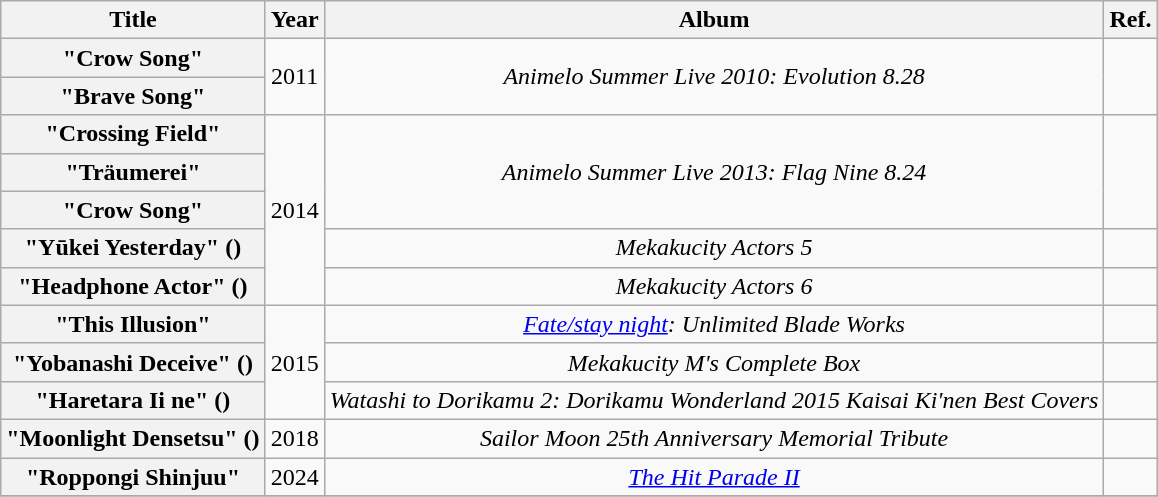<table class="wikitable plainrowheaders" style="text-align:center;">
<tr>
<th scope="col">Title</th>
<th scope="col">Year</th>
<th scope="col">Album</th>
<th scope="col">Ref.</th>
</tr>
<tr>
<th scope="row">"Crow Song"</th>
<td rowspan="2">2011</td>
<td rowspan="2"><em>Animelo Summer Live 2010: Evolution 8.28</em> </td>
<td rowspan="2"></td>
</tr>
<tr>
<th scope="row">"Brave Song"</th>
</tr>
<tr>
<th scope="row">"Crossing Field"</th>
<td rowspan="5">2014</td>
<td rowspan="3"><em>Animelo Summer Live 2013: Flag Nine 8.24</em> </td>
<td rowspan="3"></td>
</tr>
<tr>
<th scope="row">"Träumerei"</th>
</tr>
<tr>
<th scope="row">"Crow Song"</th>
</tr>
<tr>
<th scope="row">"Yūkei Yesterday" ()<br></th>
<td><em>Mekakucity Actors 5</em> </td>
<td></td>
</tr>
<tr>
<th scope="row">"Headphone Actor" ()<br></th>
<td><em>Mekakucity Actors 6</em> </td>
<td></td>
</tr>
<tr>
<th scope="row">"This Illusion"</th>
<td rowspan="3">2015</td>
<td><em><a href='#'>Fate/stay night</a>: Unlimited Blade Works</em> </td>
<td></td>
</tr>
<tr>
<th scope="row">"Yobanashi Deceive" ()<br></th>
<td><em>Mekakucity M's Complete Box</em> </td>
<td></td>
</tr>
<tr>
<th scope="row">"Haretara Ii ne" ()</th>
<td><em>Watashi to Dorikamu 2: Dorikamu Wonderland 2015 Kaisai Ki'nen Best Covers</em> </td>
<td></td>
</tr>
<tr>
<th scope="row">"Moonlight Densetsu" ()</th>
<td>2018</td>
<td><em>Sailor Moon 25th Anniversary Memorial Tribute</em></td>
<td></td>
</tr>
<tr>
<th scope="row">"Roppongi Shinjuu"</th>
<td>2024</td>
<td><em><a href='#'>The Hit Parade II</a></em></td>
<td></td>
</tr>
<tr>
</tr>
</table>
